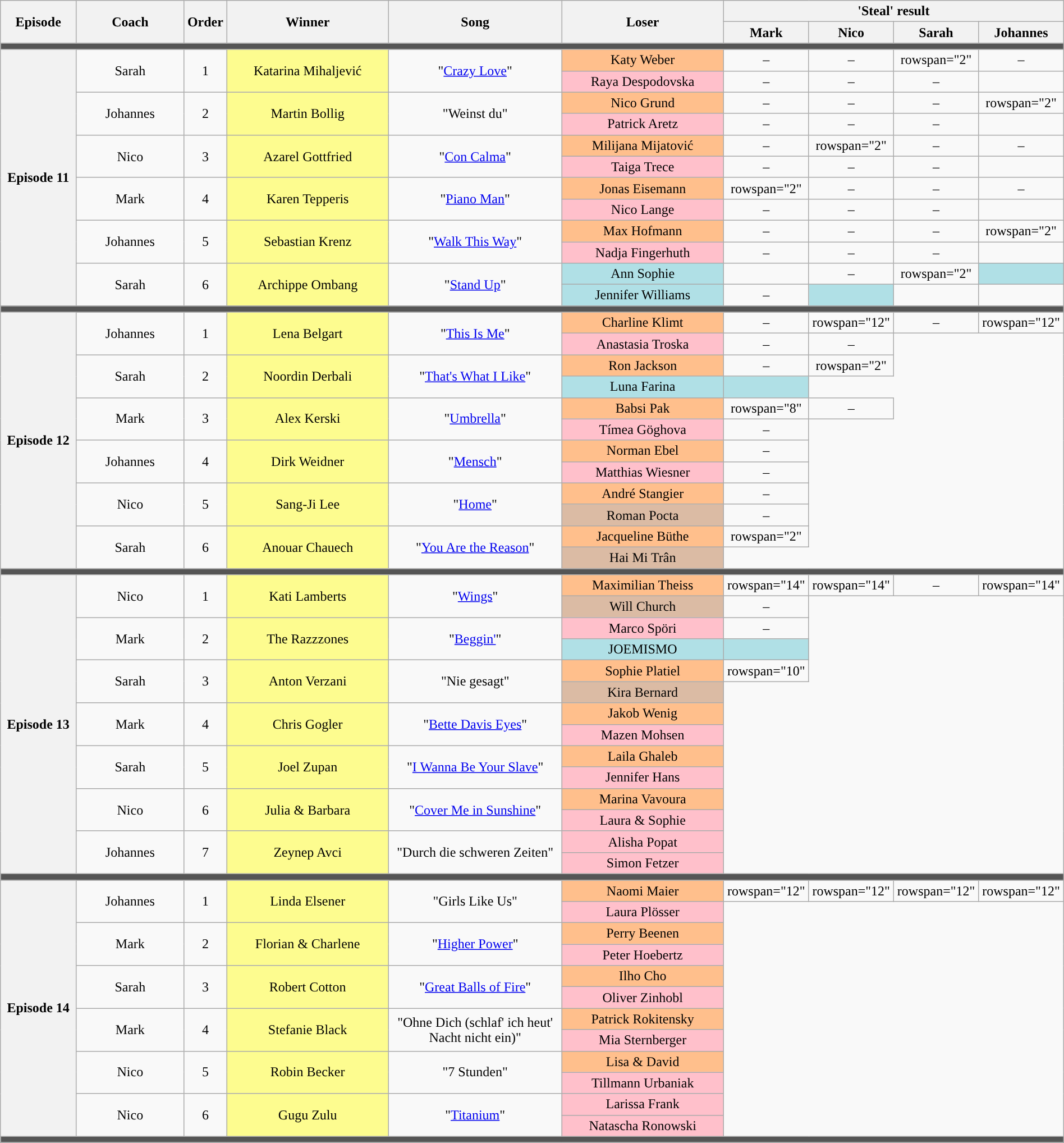<table class="wikitable" style="text-align: center; width:100%;">
<tr>
<th rowspan="2" style="width:07%;">Episode</th>
<th rowspan="2" style="width:10%;">Coach</th>
<th rowspan="2" style="width:02%;">Order</th>
<th rowspan="2" style="width:15%;">Winner</th>
<th rowspan="2" style="width:16%;">Song</th>
<th rowspan="2" style="width:15%;">Loser</th>
<th colspan="4" style="width:25%;">'Steal' result</th>
</tr>
<tr>
<th style="width:06%;">Mark</th>
<th style="width:06%;">Nico</th>
<th style="width:06%;">Sarah</th>
<th style="width:06%;">Johannes</th>
</tr>
<tr>
<td colspan="10" style="background:#555;"></td>
</tr>
<tr>
<th rowspan="12">Episode 11<br><small></small></th>
<td rowspan="2">Sarah</td>
<td rowspan="2">1</td>
<td rowspan="2" style="background:#fdfc8f;">Katarina Mihaljević</td>
<td rowspan="2">"<a href='#'>Crazy Love</a>"</td>
<td style="background:#FFBF8C;">Katy Weber</td>
<td>–</td>
<td>–</td>
<td>rowspan="2" </td>
<td>–</td>
</tr>
<tr>
<td style="background:pink;">Raya Despodovska</td>
<td>–</td>
<td>–</td>
<td>–</td>
</tr>
<tr>
<td rowspan="2">Johannes</td>
<td rowspan="2">2</td>
<td rowspan="2" style="background:#fdfc8f;">Martin Bollig</td>
<td rowspan="2">"Weinst du"</td>
<td style="background:#FFBF8C;">Nico Grund</td>
<td>–</td>
<td>–</td>
<td>–</td>
<td>rowspan="2" </td>
</tr>
<tr>
<td style="background:pink;">Patrick Aretz</td>
<td>–</td>
<td>–</td>
<td>–</td>
</tr>
<tr>
<td rowspan="2">Nico</td>
<td rowspan="2">3</td>
<td rowspan="2" style="background:#fdfc8f;">Azarel Gottfried</td>
<td rowspan="2">"<a href='#'>Con Calma</a>"</td>
<td style="background:#FFBF8C;">Milijana Mijatović</td>
<td>–</td>
<td>rowspan="2" </td>
<td>–</td>
<td>–</td>
</tr>
<tr>
<td style="background:pink;">Taiga Trece</td>
<td>–</td>
<td>–</td>
<td>–</td>
</tr>
<tr>
<td rowspan="2">Mark</td>
<td rowspan="2">4</td>
<td rowspan="2" style="background:#fdfc8f;">Karen Tepperis</td>
<td rowspan="2">"<a href='#'>Piano Man</a>"</td>
<td style="background:#FFBF8C;">Jonas Eisemann</td>
<td>rowspan="2" </td>
<td>–</td>
<td>–</td>
<td>–</td>
</tr>
<tr>
<td style="background:pink;">Nico Lange</td>
<td>–</td>
<td>–</td>
<td>–</td>
</tr>
<tr>
<td rowspan="2">Johannes</td>
<td rowspan="2">5</td>
<td rowspan="2" style="background:#fdfc8f;">Sebastian Krenz</td>
<td rowspan="2">"<a href='#'>Walk This Way</a>"</td>
<td style="background:#FFBF8C;">Max Hofmann</td>
<td>–</td>
<td>–</td>
<td>–</td>
<td>rowspan="2" </td>
</tr>
<tr>
<td style="background:pink;">Nadja Fingerhuth</td>
<td>–</td>
<td>–</td>
<td>–</td>
</tr>
<tr>
<td rowspan="2">Sarah</td>
<td rowspan="2">6</td>
<td rowspan="2" style="background:#fdfc8f;">Archippe Ombang</td>
<td rowspan="2">"<a href='#'>Stand Up</a>"</td>
<td style="background:#b0e0e6;">Ann Sophie</td>
<td><strong></strong></td>
<td>–</td>
<td>rowspan="2" </td>
<td style="background: #b0e0e6;"><strong></strong></td>
</tr>
<tr>
<td style="background:#b0e0e6;">Jennifer Williams</td>
<td>–</td>
<td style="background: #b0e0e6;"><strong></strong></td>
<td></td>
</tr>
<tr>
<td colspan="10" style="background:#555"></td>
</tr>
<tr>
<th rowspan="12">Episode 12<br><small></small></th>
<td rowspan="2">Johannes</td>
<td rowspan="2">1</td>
<td rowspan="2" style="background:#fdfc8f;">Lena Belgart</td>
<td rowspan="2">"<a href='#'>This Is Me</a>"</td>
<td style="background:#FFBF8C;">Charline Klimt</td>
<td>–</td>
<td>rowspan="12" </td>
<td>–</td>
<td>rowspan="12" </td>
</tr>
<tr>
<td style="background:pink;">Anastasia Troska</td>
<td>–</td>
<td>–</td>
</tr>
<tr>
<td rowspan="2">Sarah</td>
<td rowspan="2">2</td>
<td rowspan="2" style="background:#fdfc8f;">Noordin Derbali</td>
<td rowspan="2">"<a href='#'>That's What I Like</a>"</td>
<td style="background:#FFBF8C;">Ron Jackson</td>
<td>–</td>
<td>rowspan="2" </td>
</tr>
<tr>
<td style="background:#b0e0e6;">Luna Farina</td>
<td style="background: #b0e0e6;"><strong></strong></td>
</tr>
<tr>
<td rowspan="2">Mark</td>
<td rowspan="2">3</td>
<td rowspan="2" style="background:#fdfc8f;">Alex Kerski</td>
<td rowspan="2">"<a href='#'>Umbrella</a>"</td>
<td style="background:#FFBF8C;">Babsi Pak</td>
<td>rowspan="8" </td>
<td>–</td>
</tr>
<tr>
<td style="background:pink;">Tímea Göghova</td>
<td>–</td>
</tr>
<tr>
<td rowspan="2">Johannes</td>
<td rowspan="2">4</td>
<td rowspan="2" style="background:#fdfc8f;">Dirk Weidner</td>
<td rowspan="2">"<a href='#'>Mensch</a>"</td>
<td style="background:#FFBF8C;">Norman Ebel</td>
<td>–</td>
</tr>
<tr>
<td style="background:pink;">Matthias Wiesner</td>
<td>–</td>
</tr>
<tr>
<td rowspan="2">Nico</td>
<td rowspan="2">5</td>
<td rowspan="2" style="background:#fdfc8f;">Sang-Ji Lee</td>
<td rowspan="2">"<a href='#'>Home</a>"</td>
<td style="background:#FFBF8C;">André Stangier</td>
<td>–</td>
</tr>
<tr>
<td style="background:#dbbba4;">Roman Pocta</td>
<td>–</td>
</tr>
<tr>
<td rowspan="2">Sarah</td>
<td rowspan="2">6</td>
<td rowspan="2" style="background:#fdfc8f;">Anouar Chauech</td>
<td rowspan="2">"<a href='#'>You Are the Reason</a>"</td>
<td style="background:#FFBF8C;">Jacqueline Büthe</td>
<td>rowspan="2" </td>
</tr>
<tr>
<td style="background:#dbbba4;">Hai Mi Trân</td>
</tr>
<tr>
<td colspan="10" style="background:#555"></td>
</tr>
<tr>
<th rowspan="14">Episode 13<br><small></small></th>
<td rowspan="2">Nico</td>
<td rowspan="2">1</td>
<td rowspan="2" style="background:#fdfc8f;">Kati Lamberts</td>
<td rowspan="2">"<a href='#'>Wings</a>"</td>
<td style="background:#FFBF8C;">Maximilian Theiss</td>
<td>rowspan="14" </td>
<td>rowspan="14" </td>
<td>–</td>
<td>rowspan="14" </td>
</tr>
<tr>
<td style="background:#dbbba4;">Will Church</td>
<td>–</td>
</tr>
<tr>
<td rowspan="2">Mark</td>
<td rowspan="2">2</td>
<td rowspan="2" style="background:#fdfc8f;">The Razzzones</td>
<td rowspan="2">"<a href='#'>Beggin'</a>"</td>
<td style="background:pink;">Marco Spöri</td>
<td>–</td>
</tr>
<tr>
<td style="background:#b0e0e6;">JOEMISMO</td>
<td style="background: #b0e0e6;"><strong></strong></td>
</tr>
<tr>
<td rowspan="2">Sarah</td>
<td rowspan="2">3</td>
<td rowspan="2" style="background:#fdfc8f;">Anton Verzani</td>
<td rowspan="2">"Nie gesagt"</td>
<td style="background:#FFBF8C;">Sophie Platiel</td>
<td>rowspan="10" </td>
</tr>
<tr>
<td style="background:#dbbba4;">Kira Bernard</td>
</tr>
<tr>
<td rowspan="2">Mark</td>
<td rowspan="2">4</td>
<td rowspan="2" style="background:#fdfc8f;">Chris Gogler</td>
<td rowspan="2">"<a href='#'>Bette Davis Eyes</a>"</td>
<td style="background:#FFBF8C;">Jakob Wenig</td>
</tr>
<tr>
<td style="background:pink;">Mazen Mohsen</td>
</tr>
<tr>
<td rowspan="2">Sarah</td>
<td rowspan="2">5</td>
<td rowspan="2" style="background:#fdfc8f;">Joel Zupan</td>
<td rowspan="2">"<a href='#'>I Wanna Be Your Slave</a>"</td>
<td style="background:#FFBF8C;">Laila Ghaleb</td>
</tr>
<tr>
<td style="background:pink;">Jennifer Hans</td>
</tr>
<tr>
<td rowspan="2">Nico</td>
<td rowspan="2">6</td>
<td rowspan="2" style="background:#fdfc8f;">Julia & Barbara</td>
<td rowspan="2">"<a href='#'>Cover Me in Sunshine</a>"</td>
<td style="background:#FFBF8C;">Marina Vavoura</td>
</tr>
<tr>
<td style="background:pink;">Laura & Sophie</td>
</tr>
<tr>
<td rowspan="2">Johannes</td>
<td rowspan="2">7</td>
<td rowspan="2" style="background:#fdfc8f;">Zeynep Avci</td>
<td rowspan="2">"Durch die schweren Zeiten"</td>
<td style="background:pink;">Alisha Popat</td>
</tr>
<tr>
<td style="background:pink;">Simon Fetzer</td>
</tr>
<tr>
<td colspan="10" style="background:#555;"></td>
</tr>
<tr>
<th rowspan="12">Episode 14<br><small></small></th>
<td rowspan="2">Johannes</td>
<td rowspan="2">1</td>
<td rowspan="2" style="background:#fdfc8f;">Linda Elsener</td>
<td rowspan="2">"Girls Like Us"</td>
<td style="background:#FFBF8C;">Naomi Maier</td>
<td>rowspan="12" </td>
<td>rowspan="12" </td>
<td>rowspan="12" </td>
<td>rowspan="12" </td>
</tr>
<tr>
<td style="background:pink;">Laura Plösser</td>
</tr>
<tr>
<td rowspan="2">Mark</td>
<td rowspan="2">2</td>
<td rowspan="2" style="background:#fdfc8f;">Florian & Charlene</td>
<td rowspan="2">"<a href='#'>Higher Power</a>"</td>
<td style="background:#FFBF8C;">Perry Beenen</td>
</tr>
<tr>
<td style="background:pink;">Peter Hoebertz</td>
</tr>
<tr>
<td rowspan="2">Sarah</td>
<td rowspan="2">3</td>
<td rowspan="2" style="background:#fdfc8f;">Robert Cotton</td>
<td rowspan="2">"<a href='#'>Great Balls of Fire</a>"</td>
<td style="background:#FFBF8C;">Ilho Cho</td>
</tr>
<tr>
<td style="background:pink;">Oliver Zinhobl</td>
</tr>
<tr>
<td rowspan="2">Mark</td>
<td rowspan="2">4</td>
<td rowspan="2" style="background:#fdfc8f;">Stefanie Black</td>
<td rowspan="2">"Ohne Dich (schlaf' ich heut' Nacht nicht ein)"</td>
<td style="background:#FFBF8C;">Patrick Rokitensky</td>
</tr>
<tr>
<td style="background:pink;">Mia Sternberger</td>
</tr>
<tr>
<td rowspan="2">Nico</td>
<td rowspan="2">5</td>
<td rowspan="2" style="background:#fdfc8f;">Robin Becker</td>
<td rowspan="2">"7 Stunden"</td>
<td style="background:#FFBF8C;">Lisa & David</td>
</tr>
<tr>
<td style="background:pink;">Tillmann Urbaniak</td>
</tr>
<tr>
<td rowspan="2">Nico</td>
<td rowspan="2">6</td>
<td rowspan="2" style="background:#fdfc8f;">Gugu Zulu</td>
<td rowspan="2">"<a href='#'>Titanium</a>"</td>
<td style="background:pink;">Larissa Frank</td>
</tr>
<tr>
<td style="background:pink;">Natascha Ronowski</td>
</tr>
<tr>
<td colspan="10" style="background:#555;"></td>
</tr>
<tr>
</tr>
</table>
